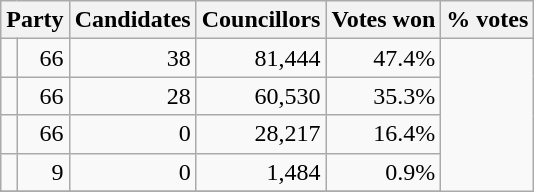<table class="wikitable">
<tr>
<th colspan="2">Party</th>
<th>Candidates</th>
<th>Councillors</th>
<th>Votes won</th>
<th>% votes</th>
</tr>
<tr>
<td></td>
<td align="right">66</td>
<td align="right">38</td>
<td align="right">81,444</td>
<td align="right">47.4%</td>
</tr>
<tr>
<td></td>
<td align="right">66</td>
<td align="right">28</td>
<td align="right">60,530</td>
<td align="right">35.3%</td>
</tr>
<tr>
<td></td>
<td align="right">66</td>
<td align="right">0</td>
<td align="right">28,217</td>
<td align="right">16.4%</td>
</tr>
<tr>
<td></td>
<td align="right">9</td>
<td align="right">0</td>
<td align="right">1,484</td>
<td align="right">0.9%</td>
</tr>
<tr>
</tr>
</table>
